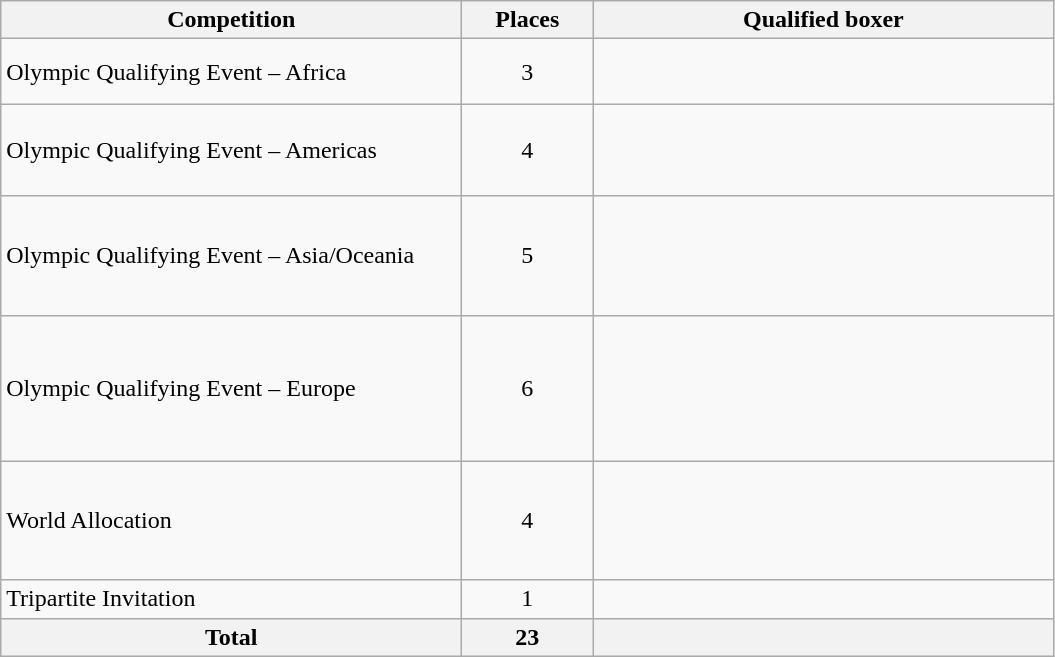<table class=wikitable>
<tr>
<th width=300>Competition</th>
<th width=80>Places</th>
<th width=300>Qualified boxer</th>
</tr>
<tr>
<td>Olympic Qualifying Event – Africa</td>
<td align="center">3</td>
<td><br><br></td>
</tr>
<tr>
<td>Olympic Qualifying Event – Americas</td>
<td align="center">4</td>
<td><br><br><br></td>
</tr>
<tr>
<td>Olympic Qualifying Event – Asia/Oceania</td>
<td align="center">5</td>
<td><br><br><br><br></td>
</tr>
<tr>
<td>Olympic Qualifying Event – Europe</td>
<td align="center">6</td>
<td><br><br><br><br><br></td>
</tr>
<tr>
<td>World Allocation</td>
<td align="center">4</td>
<td><br><br><br><s></s><br></td>
</tr>
<tr>
<td>Tripartite Invitation</td>
<td align="center">1</td>
<td></td>
</tr>
<tr>
<th>Total</th>
<th>23</th>
<th></th>
</tr>
</table>
